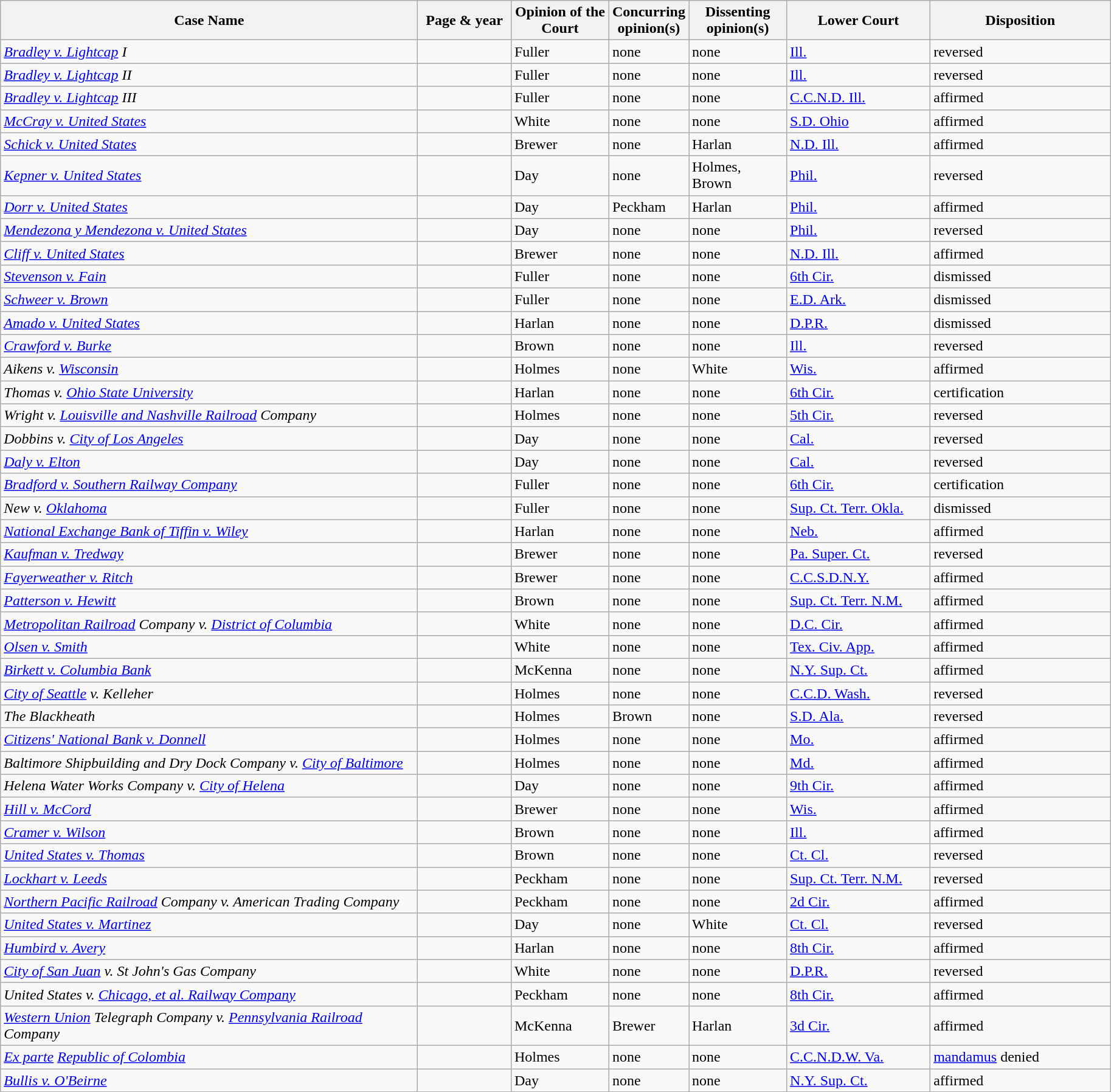<table class="wikitable sortable">
<tr>
<th scope="col" style="width: 450px;">Case Name</th>
<th scope="col" style="width: 95px;">Page & year</th>
<th scope="col" style="width: 100px;">Opinion of the Court</th>
<th scope="col" style="width: 10px;">Concurring opinion(s)</th>
<th scope="col" style="width: 100px;">Dissenting opinion(s)</th>
<th scope="col" style="width: 150px;">Lower Court</th>
<th scope="col" style="width: 190px;">Disposition</th>
</tr>
<tr>
<td><em><a href='#'>Bradley v. Lightcap</a> I</em></td>
<td align="right"></td>
<td>Fuller</td>
<td>none</td>
<td>none</td>
<td><a href='#'>Ill.</a></td>
<td>reversed</td>
</tr>
<tr>
<td><em><a href='#'>Bradley v. Lightcap</a> II</em></td>
<td align="right"></td>
<td>Fuller</td>
<td>none</td>
<td>none</td>
<td><a href='#'>Ill.</a></td>
<td>reversed</td>
</tr>
<tr>
<td><em><a href='#'>Bradley v. Lightcap</a> III</em></td>
<td align="right"></td>
<td>Fuller</td>
<td>none</td>
<td>none</td>
<td><a href='#'>C.C.N.D. Ill.</a></td>
<td>affirmed</td>
</tr>
<tr>
<td><em><a href='#'>McCray v. United States</a></em></td>
<td align="right"></td>
<td>White</td>
<td>none</td>
<td>none</td>
<td><a href='#'>S.D. Ohio</a></td>
<td>affirmed</td>
</tr>
<tr>
<td><em><a href='#'>Schick v. United States</a></em></td>
<td align="right"></td>
<td>Brewer</td>
<td>none</td>
<td>Harlan</td>
<td><a href='#'>N.D. Ill.</a></td>
<td>affirmed</td>
</tr>
<tr>
<td><em><a href='#'>Kepner v. United States</a></em></td>
<td align="right"></td>
<td>Day</td>
<td>none</td>
<td>Holmes, Brown</td>
<td><a href='#'>Phil.</a></td>
<td>reversed</td>
</tr>
<tr>
<td><em><a href='#'>Dorr v. United States</a></em></td>
<td align="right"></td>
<td>Day</td>
<td>Peckham</td>
<td>Harlan</td>
<td><a href='#'>Phil.</a></td>
<td>affirmed</td>
</tr>
<tr>
<td><em><a href='#'>Mendezona y Mendezona v. United States</a></em></td>
<td align="right"></td>
<td>Day</td>
<td>none</td>
<td>none</td>
<td><a href='#'>Phil.</a></td>
<td>reversed</td>
</tr>
<tr>
<td><em><a href='#'>Cliff v. United States</a></em></td>
<td align="right"></td>
<td>Brewer</td>
<td>none</td>
<td>none</td>
<td><a href='#'>N.D. Ill.</a></td>
<td>affirmed</td>
</tr>
<tr>
<td><em><a href='#'>Stevenson v. Fain</a></em></td>
<td align="right"></td>
<td>Fuller</td>
<td>none</td>
<td>none</td>
<td><a href='#'>6th Cir.</a></td>
<td>dismissed</td>
</tr>
<tr>
<td><em><a href='#'>Schweer v. Brown</a></em></td>
<td align="right"></td>
<td>Fuller</td>
<td>none</td>
<td>none</td>
<td><a href='#'>E.D. Ark.</a></td>
<td>dismissed</td>
</tr>
<tr>
<td><em><a href='#'>Amado v. United States</a></em></td>
<td align="right"></td>
<td>Harlan</td>
<td>none</td>
<td>none</td>
<td><a href='#'>D.P.R.</a></td>
<td>dismissed</td>
</tr>
<tr>
<td><em><a href='#'>Crawford v. Burke</a></em></td>
<td align="right"></td>
<td>Brown</td>
<td>none</td>
<td>none</td>
<td><a href='#'>Ill.</a></td>
<td>reversed</td>
</tr>
<tr>
<td><em>Aikens v. <a href='#'>Wisconsin</a></em></td>
<td align="right"></td>
<td>Holmes</td>
<td>none</td>
<td>White</td>
<td><a href='#'>Wis.</a></td>
<td>affirmed</td>
</tr>
<tr>
<td><em>Thomas v. <a href='#'>Ohio State University</a></em></td>
<td align="right"></td>
<td>Harlan</td>
<td>none</td>
<td>none</td>
<td><a href='#'>6th Cir.</a></td>
<td>certification</td>
</tr>
<tr>
<td><em>Wright v. <a href='#'>Louisville and Nashville Railroad</a> Company</em></td>
<td align="right"></td>
<td>Holmes</td>
<td>none</td>
<td>none</td>
<td><a href='#'>5th Cir.</a></td>
<td>reversed</td>
</tr>
<tr>
<td><em>Dobbins v. <a href='#'>City of Los Angeles</a></em></td>
<td align="right"></td>
<td>Day</td>
<td>none</td>
<td>none</td>
<td><a href='#'>Cal.</a></td>
<td>reversed</td>
</tr>
<tr>
<td><em><a href='#'>Daly v. Elton</a></em></td>
<td align="right"></td>
<td>Day</td>
<td>none</td>
<td>none</td>
<td><a href='#'>Cal.</a></td>
<td>reversed</td>
</tr>
<tr>
<td><em><a href='#'>Bradford v. Southern Railway Company</a></em></td>
<td align="right"></td>
<td>Fuller</td>
<td>none</td>
<td>none</td>
<td><a href='#'>6th Cir.</a></td>
<td>certification</td>
</tr>
<tr>
<td><em>New v. <a href='#'>Oklahoma</a></em></td>
<td align="right"></td>
<td>Fuller</td>
<td>none</td>
<td>none</td>
<td><a href='#'>Sup. Ct. Terr. Okla.</a></td>
<td>dismissed</td>
</tr>
<tr>
<td><em><a href='#'>National Exchange Bank of Tiffin v. Wiley</a></em></td>
<td align="right"></td>
<td>Harlan</td>
<td>none</td>
<td>none</td>
<td><a href='#'>Neb.</a></td>
<td>affirmed</td>
</tr>
<tr>
<td><em><a href='#'>Kaufman v. Tredway</a></em></td>
<td align="right"></td>
<td>Brewer</td>
<td>none</td>
<td>none</td>
<td><a href='#'>Pa. Super. Ct.</a></td>
<td>reversed</td>
</tr>
<tr>
<td><em><a href='#'>Fayerweather v. Ritch</a></em></td>
<td align="right"></td>
<td>Brewer</td>
<td>none</td>
<td>none</td>
<td><a href='#'>C.C.S.D.N.Y.</a></td>
<td>affirmed</td>
</tr>
<tr>
<td><em><a href='#'>Patterson v. Hewitt</a></em></td>
<td align="right"></td>
<td>Brown</td>
<td>none</td>
<td>none</td>
<td><a href='#'>Sup. Ct. Terr. N.M.</a></td>
<td>affirmed</td>
</tr>
<tr>
<td><em><a href='#'>Metropolitan Railroad</a> Company v. <a href='#'>District of Columbia</a></em></td>
<td align="right"></td>
<td>White</td>
<td>none</td>
<td>none</td>
<td><a href='#'>D.C. Cir.</a></td>
<td>affirmed</td>
</tr>
<tr>
<td><em><a href='#'>Olsen v. Smith</a></em></td>
<td align="right"></td>
<td>White</td>
<td>none</td>
<td>none</td>
<td><a href='#'>Tex. Civ. App.</a></td>
<td>affirmed</td>
</tr>
<tr>
<td><em><a href='#'>Birkett v. Columbia Bank</a></em></td>
<td align="right"></td>
<td>McKenna</td>
<td>none</td>
<td>none</td>
<td><a href='#'>N.Y. Sup. Ct.</a></td>
<td>affirmed</td>
</tr>
<tr>
<td><em><a href='#'>City of Seattle</a> v. Kelleher</em></td>
<td align="right"></td>
<td>Holmes</td>
<td>none</td>
<td>none</td>
<td><a href='#'>C.C.D. Wash.</a></td>
<td>reversed</td>
</tr>
<tr>
<td><em>The Blackheath</em></td>
<td align="right"></td>
<td>Holmes</td>
<td>Brown</td>
<td>none</td>
<td><a href='#'>S.D. Ala.</a></td>
<td>reversed</td>
</tr>
<tr>
<td><em><a href='#'>Citizens' National Bank v. Donnell</a></em></td>
<td align="right"></td>
<td>Holmes</td>
<td>none</td>
<td>none</td>
<td><a href='#'>Mo.</a></td>
<td>affirmed</td>
</tr>
<tr>
<td><em>Baltimore Shipbuilding and Dry Dock Company v. <a href='#'>City of Baltimore</a></em></td>
<td align="right"></td>
<td>Holmes</td>
<td>none</td>
<td>none</td>
<td><a href='#'>Md.</a></td>
<td>affirmed</td>
</tr>
<tr>
<td><em>Helena Water Works Company v. <a href='#'>City of Helena</a></em></td>
<td align="right"></td>
<td>Day</td>
<td>none</td>
<td>none</td>
<td><a href='#'>9th Cir.</a></td>
<td>affirmed</td>
</tr>
<tr>
<td><em><a href='#'>Hill v. McCord</a></em></td>
<td align="right"></td>
<td>Brewer</td>
<td>none</td>
<td>none</td>
<td><a href='#'>Wis.</a></td>
<td>affirmed</td>
</tr>
<tr>
<td><em><a href='#'>Cramer v. Wilson</a></em></td>
<td align="right"></td>
<td>Brown</td>
<td>none</td>
<td>none</td>
<td><a href='#'>Ill.</a></td>
<td>affirmed</td>
</tr>
<tr>
<td><em><a href='#'>United States v. Thomas</a></em></td>
<td align="right"></td>
<td>Brown</td>
<td>none</td>
<td>none</td>
<td><a href='#'>Ct. Cl.</a></td>
<td>reversed</td>
</tr>
<tr>
<td><em><a href='#'>Lockhart v. Leeds</a></em></td>
<td align="right"></td>
<td>Peckham</td>
<td>none</td>
<td>none</td>
<td><a href='#'>Sup. Ct. Terr. N.M.</a></td>
<td>reversed</td>
</tr>
<tr>
<td><em><a href='#'>Northern Pacific Railroad</a> Company v. American Trading Company</em></td>
<td align="right"></td>
<td>Peckham</td>
<td>none</td>
<td>none</td>
<td><a href='#'>2d Cir.</a></td>
<td>affirmed</td>
</tr>
<tr>
<td><em><a href='#'>United States v. Martinez</a></em></td>
<td align="right"></td>
<td>Day</td>
<td>none</td>
<td>White</td>
<td><a href='#'>Ct. Cl.</a></td>
<td>reversed</td>
</tr>
<tr>
<td><em><a href='#'>Humbird v. Avery</a></em></td>
<td align="right"></td>
<td>Harlan</td>
<td>none</td>
<td>none</td>
<td><a href='#'>8th Cir.</a></td>
<td>affirmed</td>
</tr>
<tr>
<td><em><a href='#'>City of San Juan</a> v. St John's Gas Company</em></td>
<td align="right"></td>
<td>White</td>
<td>none</td>
<td>none</td>
<td><a href='#'>D.P.R.</a></td>
<td>reversed</td>
</tr>
<tr>
<td><em>United States v. <a href='#'>Chicago, et al. Railway Company</a></em></td>
<td align="right"></td>
<td>Peckham</td>
<td>none</td>
<td>none</td>
<td><a href='#'>8th Cir.</a></td>
<td>affirmed</td>
</tr>
<tr>
<td><em><a href='#'>Western Union</a> Telegraph Company v. <a href='#'>Pennsylvania Railroad</a> Company</em></td>
<td align="right"></td>
<td>McKenna</td>
<td>Brewer</td>
<td>Harlan</td>
<td><a href='#'>3d Cir.</a></td>
<td>affirmed</td>
</tr>
<tr>
<td><em><a href='#'>Ex parte</a> <a href='#'>Republic of Colombia</a></em></td>
<td align="right"></td>
<td>Holmes</td>
<td>none</td>
<td>none</td>
<td><a href='#'>C.C.N.D.W. Va.</a></td>
<td><a href='#'>mandamus</a> denied</td>
</tr>
<tr>
<td><em><a href='#'>Bullis v. O'Beirne</a></em></td>
<td align="right"></td>
<td>Day</td>
<td>none</td>
<td>none</td>
<td><a href='#'>N.Y. Sup. Ct.</a></td>
<td>affirmed</td>
</tr>
<tr>
</tr>
</table>
